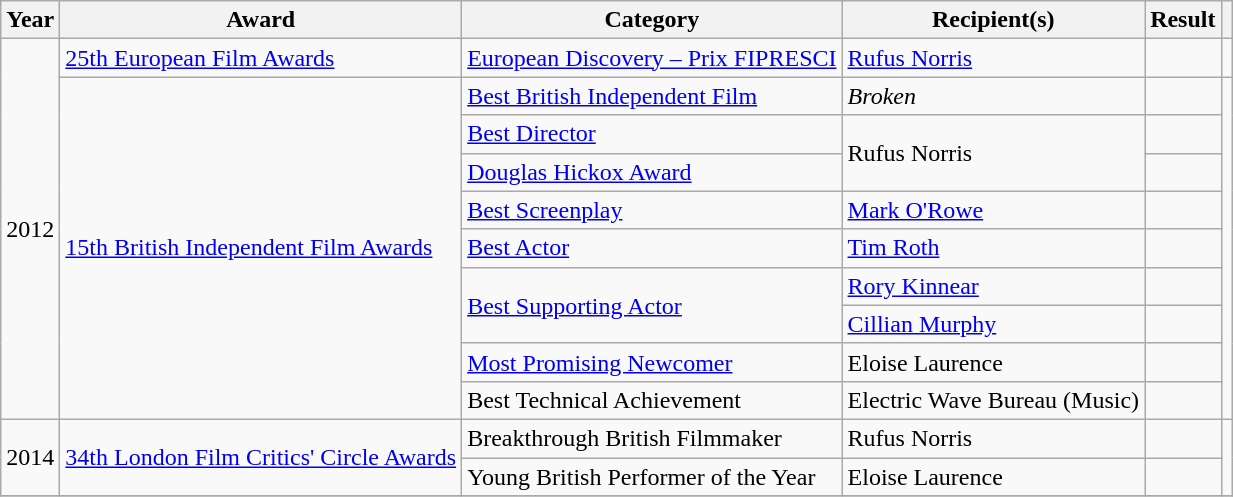<table class="wikitable sortable plainrowheaders">
<tr>
<th scope="col">Year</th>
<th scope="col">Award</th>
<th scope="col">Category</th>
<th scope="col">Recipient(s)</th>
<th scope="col">Result</th>
<th scope="col" class="unsortable"></th>
</tr>
<tr>
<td align="center" rowspan="10">2012</td>
<td><a href='#'>25th European Film Awards</a></td>
<td><a href='#'>European Discovery – Prix FIPRESCI</a></td>
<td><a href='#'>Rufus Norris</a></td>
<td></td>
<td align="center"></td>
</tr>
<tr>
<td rowspan="9"><a href='#'>15th British Independent Film Awards</a></td>
<td><a href='#'>Best British Independent Film</a></td>
<td><em>Broken</em></td>
<td></td>
<td align="center" rowspan="9"></td>
</tr>
<tr>
<td><a href='#'>Best Director</a></td>
<td rowspan="2">Rufus Norris</td>
<td></td>
</tr>
<tr>
<td><a href='#'>Douglas Hickox Award</a></td>
<td></td>
</tr>
<tr>
<td><a href='#'>Best Screenplay</a></td>
<td><a href='#'>Mark O'Rowe</a></td>
<td></td>
</tr>
<tr>
<td><a href='#'>Best Actor</a></td>
<td><a href='#'>Tim Roth</a></td>
<td></td>
</tr>
<tr>
<td rowspan="2"><a href='#'>Best Supporting Actor</a></td>
<td><a href='#'>Rory Kinnear</a></td>
<td></td>
</tr>
<tr>
<td><a href='#'>Cillian Murphy</a></td>
<td></td>
</tr>
<tr>
<td><a href='#'>Most Promising Newcomer</a></td>
<td>Eloise Laurence</td>
<td></td>
</tr>
<tr>
<td>Best Technical Achievement</td>
<td>Electric Wave Bureau (Music)</td>
<td></td>
</tr>
<tr>
<td align="center" rowspan="2">2014</td>
<td rowspan="2"><a href='#'>34th London Film Critics' Circle Awards</a></td>
<td>Breakthrough British Filmmaker</td>
<td>Rufus Norris</td>
<td></td>
<td align="center" rowspan="2"></td>
</tr>
<tr>
<td>Young British Performer of the Year</td>
<td>Eloise Laurence</td>
<td></td>
</tr>
<tr>
</tr>
</table>
